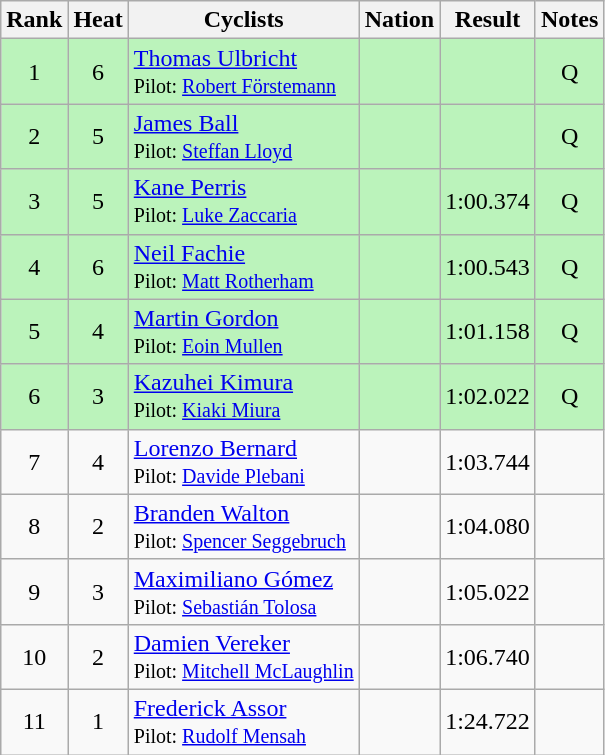<table class="wikitable sortable" style="text-align:center;">
<tr>
<th>Rank</th>
<th>Heat</th>
<th>Cyclists</th>
<th>Nation</th>
<th>Result</th>
<th>Notes</th>
</tr>
<tr bgcolor=bbf3bb>
<td>1</td>
<td>6</td>
<td align=left><a href='#'>Thomas Ulbricht</a><br><small>Pilot: <a href='#'>Robert Förstemann</a></small></td>
<td align=left></td>
<td></td>
<td>Q</td>
</tr>
<tr bgcolor=bbf3bb>
<td>2</td>
<td>5</td>
<td align=left><a href='#'>James Ball</a><br><small>Pilot: <a href='#'>Steffan Lloyd</a></small></td>
<td align=left></td>
<td></td>
<td>Q</td>
</tr>
<tr bgcolor=bbf3bb>
<td>3</td>
<td>5</td>
<td align=left><a href='#'>Kane Perris</a><br><small>Pilot: <a href='#'>Luke Zaccaria</a></small></td>
<td align=left></td>
<td>1:00.374</td>
<td>Q</td>
</tr>
<tr bgcolor=bbf3bb>
<td>4</td>
<td>6</td>
<td align=left><a href='#'>Neil Fachie</a><br><small>Pilot: <a href='#'>Matt Rotherham</a></small></td>
<td align=left></td>
<td>1:00.543</td>
<td>Q</td>
</tr>
<tr bgcolor=bbf3bb>
<td>5</td>
<td>4</td>
<td align=left><a href='#'>Martin Gordon</a><br><small>Pilot: <a href='#'>Eoin Mullen</a></small></td>
<td align=left></td>
<td>1:01.158</td>
<td>Q</td>
</tr>
<tr bgcolor=bbf3bb>
<td>6</td>
<td>3</td>
<td align=left><a href='#'>Kazuhei Kimura</a><br><small>Pilot: <a href='#'>Kiaki Miura</a></small></td>
<td align=left></td>
<td>1:02.022</td>
<td>Q</td>
</tr>
<tr>
<td>7</td>
<td>4</td>
<td align=left><a href='#'>Lorenzo Bernard</a><br><small>Pilot: <a href='#'>Davide Plebani</a></small></td>
<td align=left></td>
<td>1:03.744</td>
<td></td>
</tr>
<tr>
<td>8</td>
<td>2</td>
<td align=left><a href='#'>Branden Walton</a><br><small>Pilot: <a href='#'>Spencer Seggebruch</a></small></td>
<td align=left></td>
<td>1:04.080</td>
<td></td>
</tr>
<tr>
<td>9</td>
<td>3</td>
<td align=left><a href='#'>Maximiliano Gómez</a><br><small>Pilot: <a href='#'>Sebastián Tolosa</a></small></td>
<td align=left></td>
<td>1:05.022</td>
<td></td>
</tr>
<tr>
<td>10</td>
<td>2</td>
<td align=left><a href='#'>Damien Vereker</a><br><small>Pilot: <a href='#'>Mitchell McLaughlin</a></small></td>
<td align=left></td>
<td>1:06.740</td>
<td></td>
</tr>
<tr>
<td>11</td>
<td>1</td>
<td align=left><a href='#'>Frederick Assor</a><br><small>Pilot: <a href='#'>Rudolf Mensah</a></small></td>
<td align=left></td>
<td>1:24.722</td>
<td></td>
</tr>
</table>
